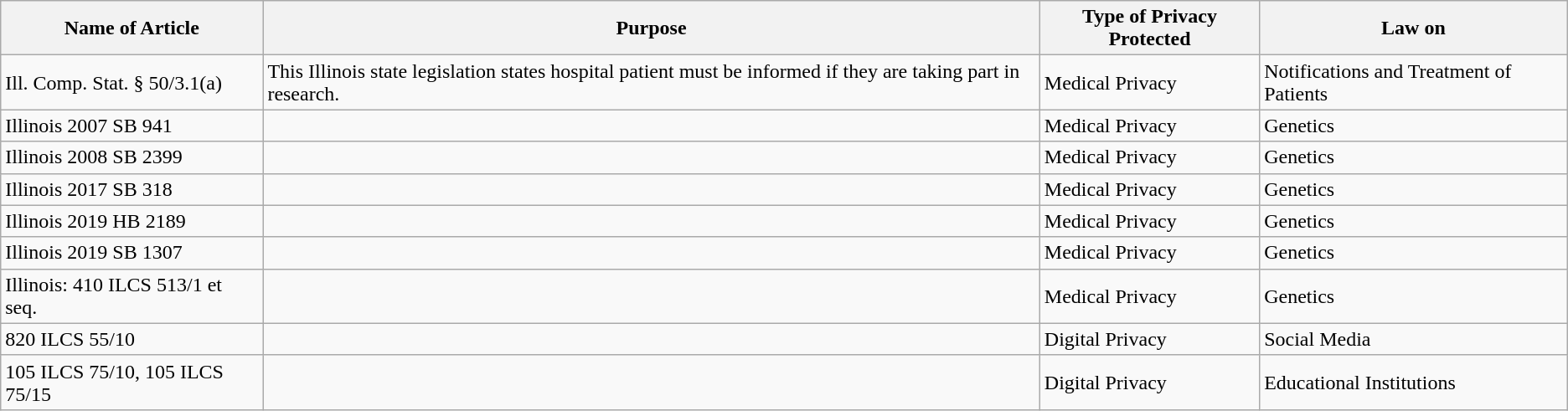<table class="wikitable">
<tr>
<th>Name of Article</th>
<th>Purpose</th>
<th>Type of Privacy Protected</th>
<th>Law on</th>
</tr>
<tr>
<td>Ill. Comp. Stat. § 50/3.1(a)</td>
<td>This Illinois state legislation states hospital patient must be informed if they are taking part in research.</td>
<td>Medical Privacy</td>
<td>Notifications and Treatment of Patients</td>
</tr>
<tr>
<td>Illinois 2007 SB 941</td>
<td></td>
<td>Medical Privacy</td>
<td>Genetics</td>
</tr>
<tr>
<td>Illinois 2008 SB 2399</td>
<td></td>
<td>Medical Privacy</td>
<td>Genetics</td>
</tr>
<tr>
<td>Illinois 2017 SB 318</td>
<td></td>
<td>Medical Privacy</td>
<td>Genetics</td>
</tr>
<tr>
<td>Illinois 2019 HB 2189</td>
<td></td>
<td>Medical Privacy</td>
<td>Genetics</td>
</tr>
<tr>
<td>Illinois 2019 SB 1307</td>
<td></td>
<td>Medical Privacy</td>
<td>Genetics</td>
</tr>
<tr>
<td>Illinois: 410 ILCS 513/1 et seq.</td>
<td></td>
<td>Medical Privacy</td>
<td>Genetics</td>
</tr>
<tr>
<td>820 ILCS 55/10</td>
<td></td>
<td>Digital Privacy</td>
<td>Social Media</td>
</tr>
<tr>
<td>105 ILCS 75/10, 105 ILCS 75/15</td>
<td></td>
<td>Digital Privacy</td>
<td>Educational Institutions</td>
</tr>
</table>
